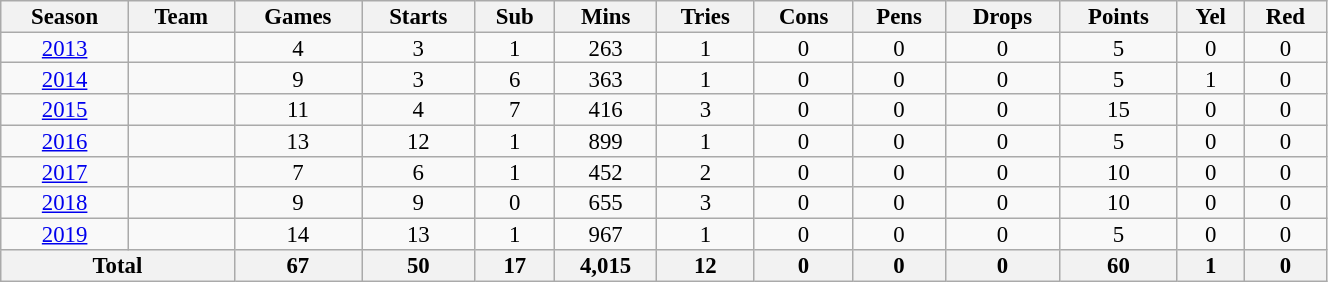<table class="wikitable" style="text-align:center; line-height:90%; font-size:95%; width:70%;">
<tr>
<th>Season</th>
<th>Team</th>
<th>Games</th>
<th>Starts</th>
<th>Sub</th>
<th>Mins</th>
<th>Tries</th>
<th>Cons</th>
<th>Pens</th>
<th>Drops</th>
<th>Points</th>
<th>Yel</th>
<th>Red</th>
</tr>
<tr>
<td><a href='#'>2013</a></td>
<td></td>
<td>4</td>
<td>3</td>
<td>1</td>
<td>263</td>
<td>1</td>
<td>0</td>
<td>0</td>
<td>0</td>
<td>5</td>
<td>0</td>
<td>0</td>
</tr>
<tr>
<td><a href='#'>2014</a></td>
<td></td>
<td>9</td>
<td>3</td>
<td>6</td>
<td>363</td>
<td>1</td>
<td>0</td>
<td>0</td>
<td>0</td>
<td>5</td>
<td>1</td>
<td>0</td>
</tr>
<tr>
<td><a href='#'>2015</a></td>
<td></td>
<td>11</td>
<td>4</td>
<td>7</td>
<td>416</td>
<td>3</td>
<td>0</td>
<td>0</td>
<td>0</td>
<td>15</td>
<td>0</td>
<td>0</td>
</tr>
<tr>
<td><a href='#'>2016</a></td>
<td></td>
<td>13</td>
<td>12</td>
<td>1</td>
<td>899</td>
<td>1</td>
<td>0</td>
<td>0</td>
<td>0</td>
<td>5</td>
<td>0</td>
<td>0</td>
</tr>
<tr>
<td><a href='#'>2017</a></td>
<td></td>
<td>7</td>
<td>6</td>
<td>1</td>
<td>452</td>
<td>2</td>
<td>0</td>
<td>0</td>
<td>0</td>
<td>10</td>
<td>0</td>
<td>0</td>
</tr>
<tr>
<td><a href='#'>2018</a></td>
<td></td>
<td>9</td>
<td>9</td>
<td>0</td>
<td>655</td>
<td>3</td>
<td>0</td>
<td>0</td>
<td>0</td>
<td>10</td>
<td>0</td>
<td>0</td>
</tr>
<tr>
<td><a href='#'>2019</a></td>
<td></td>
<td>14</td>
<td>13</td>
<td>1</td>
<td>967</td>
<td>1</td>
<td>0</td>
<td>0</td>
<td>0</td>
<td>5</td>
<td>0</td>
<td>0</td>
</tr>
<tr>
<th colspan="2">Total</th>
<th>67</th>
<th>50</th>
<th>17</th>
<th>4,015</th>
<th>12</th>
<th>0</th>
<th>0</th>
<th>0</th>
<th>60</th>
<th>1</th>
<th>0</th>
</tr>
</table>
